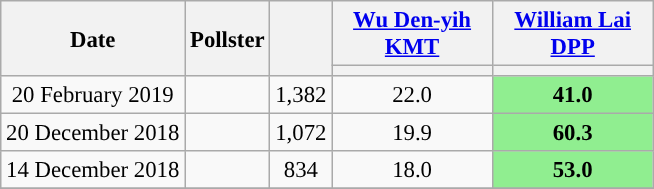<table class="wikitable sortable collapsible" style="font-size:95%; text-align:center">
<tr>
<th rowspan=2>Date</th>
<th rowspan=2>Pollster</th>
<th rowspan=2></th>
<th width=100px><a href='#'>Wu Den-yih</a><br><a href='#'>KMT</a></th>
<th width=100px><a href='#'>William Lai</a><br><a href='#'>DPP</a></th>
</tr>
<tr>
<th style="background:"></th>
<th style="background:"></th>
</tr>
<tr>
<td>20 February 2019</td>
<td></td>
<td>1,382</td>
<td>22.0</td>
<td style="background-color:lightgreen;"><strong>41.0</strong></td>
</tr>
<tr>
<td>20 December 2018</td>
<td></td>
<td>1,072</td>
<td>19.9</td>
<td style="background-color:lightgreen;"><strong>60.3</strong></td>
</tr>
<tr>
<td>14 December 2018</td>
<td></td>
<td>834</td>
<td>18.0</td>
<td style="background-color:lightgreen;"><strong>53.0</strong></td>
</tr>
<tr>
</tr>
</table>
